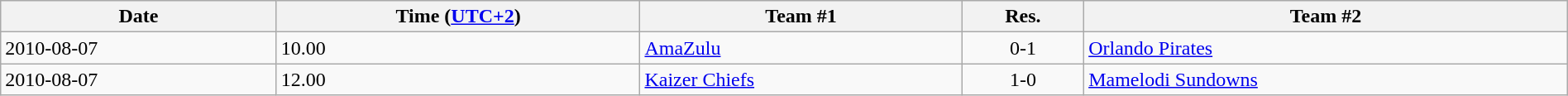<table class="wikitable" style="text-align: left;" width="100%">
<tr>
<th>Date</th>
<th>Time (<a href='#'>UTC+2</a>)</th>
<th>Team #1</th>
<th>Res.</th>
<th>Team #2</th>
</tr>
<tr>
<td>2010-08-07</td>
<td>10.00</td>
<td><a href='#'>AmaZulu</a></td>
<td style="text-align:center;">0-1</td>
<td><a href='#'>Orlando Pirates</a></td>
</tr>
<tr>
<td>2010-08-07</td>
<td>12.00</td>
<td><a href='#'>Kaizer Chiefs</a></td>
<td style="text-align:center;">1-0</td>
<td><a href='#'>Mamelodi Sundowns</a></td>
</tr>
</table>
